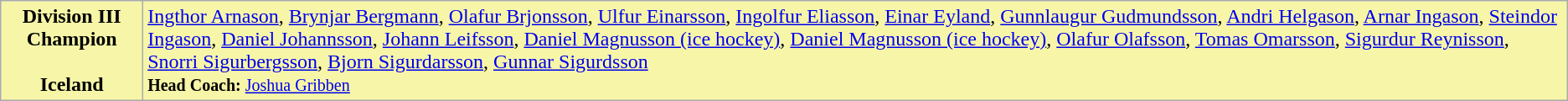<table class="wikitable" style="min-width:60%">
<tr bgcolor="#F7F6A8">
<td style="text-align:center"><strong>Division III Champion<br><br>Iceland</strong></td>
<td><a href='#'>Ingthor Arnason</a>, <a href='#'>Brynjar Bergmann</a>, <a href='#'>Olafur Brjonsson</a>, <a href='#'>Ulfur Einarsson</a>, <a href='#'>Ingolfur Eliasson</a>, <a href='#'>Einar Eyland</a>, <a href='#'>Gunnlaugur Gudmundsson</a>, <a href='#'>Andri Helgason</a>, <a href='#'>Arnar Ingason</a>, <a href='#'>Steindor Ingason</a>, <a href='#'>Daniel Johannsson</a>, <a href='#'>Johann Leifsson</a>, <a href='#'>Daniel Magnusson (ice hockey)</a>, <a href='#'>Daniel Magnusson (ice hockey)</a>, <a href='#'>Olafur Olafsson</a>, <a href='#'>Tomas Omarsson</a>, <a href='#'>Sigurdur Reynisson</a>, <a href='#'>Snorri Sigurbergsson</a>, <a href='#'>Bjorn Sigurdarsson</a>, <a href='#'>Gunnar Sigurdsson</a><br><small><strong>Head Coach:</strong> <a href='#'>Joshua Gribben</a></small></td>
</tr>
</table>
